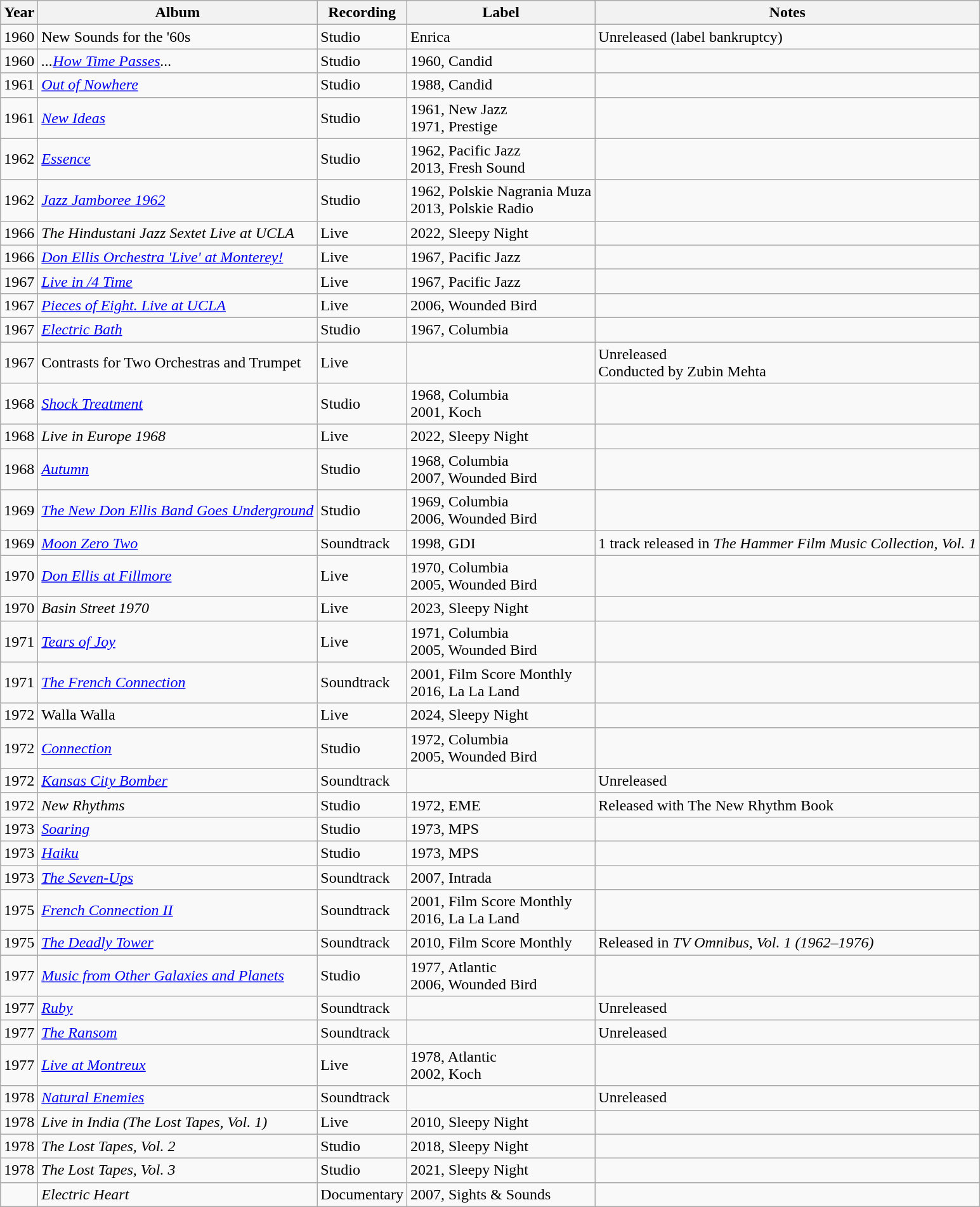<table class="wikitable">
<tr>
<th>Year</th>
<th>Album</th>
<th>Recording</th>
<th>Label</th>
<th>Notes</th>
</tr>
<tr>
<td>1960</td>
<td>New Sounds for the '60s</td>
<td>Studio</td>
<td>Enrica</td>
<td>Unreleased (label bankruptcy)</td>
</tr>
<tr>
<td>1960</td>
<td><em>...<a href='#'>How Time Passes</a>...</em></td>
<td>Studio</td>
<td>1960, Candid</td>
<td></td>
</tr>
<tr>
<td>1961</td>
<td><em><a href='#'>Out of Nowhere</a></em></td>
<td>Studio</td>
<td>1988, Candid</td>
<td></td>
</tr>
<tr>
<td>1961</td>
<td><em><a href='#'>New Ideas</a></em></td>
<td>Studio</td>
<td>1961, New Jazz<br>1971, Prestige</td>
<td></td>
</tr>
<tr>
<td>1962</td>
<td><em><a href='#'>Essence</a></em></td>
<td>Studio</td>
<td>1962, Pacific Jazz<br>2013, Fresh Sound</td>
<td></td>
</tr>
<tr>
<td>1962</td>
<td><em><a href='#'>Jazz Jamboree 1962</a></em></td>
<td>Studio</td>
<td>1962, Polskie Nagrania Muza<br>2013, Polskie Radio</td>
<td></td>
</tr>
<tr>
<td>1966</td>
<td><em>The Hindustani Jazz Sextet Live at UCLA</em></td>
<td>Live</td>
<td>2022, Sleepy Night</td>
<td></td>
</tr>
<tr>
<td>1966</td>
<td><em><a href='#'>Don Ellis Orchestra 'Live' at Monterey!</a></em></td>
<td>Live</td>
<td>1967, Pacific Jazz</td>
<td></td>
</tr>
<tr>
<td>1967</td>
<td><em><a href='#'>Live in /4 Time</a></em></td>
<td>Live</td>
<td>1967, Pacific Jazz</td>
<td></td>
</tr>
<tr>
<td>1967</td>
<td><em><a href='#'>Pieces of Eight. Live at UCLA</a></em></td>
<td>Live</td>
<td>2006, Wounded Bird</td>
<td></td>
</tr>
<tr>
<td>1967</td>
<td><em><a href='#'>Electric Bath</a></em></td>
<td>Studio</td>
<td>1967, Columbia</td>
<td></td>
</tr>
<tr>
<td>1967</td>
<td>Contrasts for Two Orchestras and Trumpet</td>
<td>Live</td>
<td></td>
<td>Unreleased<br>Conducted by Zubin Mehta</td>
</tr>
<tr>
<td>1968</td>
<td><em><a href='#'>Shock Treatment</a></em></td>
<td>Studio</td>
<td>1968, Columbia<br>2001, Koch</td>
<td></td>
</tr>
<tr>
<td>1968</td>
<td><em>Live in Europe 1968</em></td>
<td>Live</td>
<td>2022, Sleepy Night</td>
<td></td>
</tr>
<tr>
<td>1968</td>
<td><em><a href='#'>Autumn</a></em></td>
<td>Studio</td>
<td>1968, Columbia<br>2007, Wounded Bird</td>
<td></td>
</tr>
<tr>
<td>1969</td>
<td><em><a href='#'>The New Don Ellis Band Goes Underground</a></em></td>
<td>Studio</td>
<td>1969, Columbia<br>2006, Wounded Bird</td>
<td></td>
</tr>
<tr>
<td>1969</td>
<td><em><a href='#'>Moon Zero Two</a></em></td>
<td>Soundtrack</td>
<td>1998, GDI</td>
<td>1 track released in <em>The Hammer Film Music Collection, Vol. 1</em></td>
</tr>
<tr>
<td>1970</td>
<td><em><a href='#'>Don Ellis at Fillmore</a></em></td>
<td>Live</td>
<td>1970, Columbia<br>2005, Wounded Bird</td>
<td></td>
</tr>
<tr>
<td>1970</td>
<td><em>Basin Street 1970</em></td>
<td>Live</td>
<td>2023, Sleepy Night</td>
<td></td>
</tr>
<tr>
<td>1971</td>
<td><em><a href='#'>Tears of Joy</a></em></td>
<td>Live</td>
<td>1971, Columbia<br>2005, Wounded Bird</td>
<td></td>
</tr>
<tr>
<td>1971</td>
<td><em><a href='#'>The French Connection</a></em></td>
<td>Soundtrack</td>
<td>2001, Film Score Monthly<br>2016, La La Land</td>
<td></td>
</tr>
<tr>
<td>1972</td>
<td>Walla Walla</td>
<td>Live</td>
<td>2024, Sleepy Night</td>
<td></td>
</tr>
<tr>
<td>1972</td>
<td><em><a href='#'>Connection</a></em></td>
<td>Studio</td>
<td>1972, Columbia<br>2005, Wounded Bird</td>
<td></td>
</tr>
<tr>
<td>1972</td>
<td><em><a href='#'>Kansas City Bomber</a></em></td>
<td>Soundtrack</td>
<td></td>
<td>Unreleased</td>
</tr>
<tr>
<td>1972</td>
<td><em>New Rhythms</em></td>
<td>Studio</td>
<td>1972, EME</td>
<td>Released with The New Rhythm Book</td>
</tr>
<tr>
<td>1973</td>
<td><em><a href='#'>Soaring</a></em></td>
<td>Studio</td>
<td>1973, MPS</td>
<td></td>
</tr>
<tr>
<td>1973</td>
<td><em><a href='#'>Haiku</a></em></td>
<td>Studio</td>
<td>1973, MPS</td>
<td></td>
</tr>
<tr>
<td>1973</td>
<td><em><a href='#'>The Seven-Ups</a></em></td>
<td>Soundtrack</td>
<td>2007, Intrada</td>
<td></td>
</tr>
<tr>
<td>1975</td>
<td><em><a href='#'>French Connection II</a></em></td>
<td>Soundtrack</td>
<td>2001, Film Score Monthly<br>2016, La La Land</td>
<td></td>
</tr>
<tr>
<td>1975</td>
<td><em><a href='#'>The Deadly Tower</a></em></td>
<td>Soundtrack</td>
<td>2010, Film Score Monthly</td>
<td>Released in <em>TV Omnibus, Vol. 1 (1962–1976)</em></td>
</tr>
<tr>
<td>1977</td>
<td><em><a href='#'>Music from Other Galaxies and Planets</a></em></td>
<td>Studio</td>
<td>1977, Atlantic<br>2006, Wounded Bird</td>
<td></td>
</tr>
<tr>
<td>1977</td>
<td><em><a href='#'>Ruby</a></em></td>
<td>Soundtrack</td>
<td></td>
<td>Unreleased</td>
</tr>
<tr>
<td>1977</td>
<td><em><a href='#'>The Ransom</a></em></td>
<td>Soundtrack</td>
<td></td>
<td>Unreleased</td>
</tr>
<tr>
<td>1977</td>
<td><em><a href='#'>Live at Montreux</a></em></td>
<td>Live</td>
<td>1978, Atlantic<br>2002, Koch</td>
<td></td>
</tr>
<tr>
<td>1978</td>
<td><em><a href='#'>Natural Enemies</a></em></td>
<td>Soundtrack</td>
<td></td>
<td>Unreleased</td>
</tr>
<tr>
<td>1978</td>
<td><em>Live in India (The Lost Tapes, Vol. 1)</em></td>
<td>Live</td>
<td>2010, Sleepy Night</td>
<td></td>
</tr>
<tr>
<td>1978</td>
<td><em>The Lost Tapes, Vol. 2</em></td>
<td>Studio</td>
<td>2018, Sleepy Night</td>
<td></td>
</tr>
<tr>
<td>1978</td>
<td><em>The Lost Tapes, Vol. 3</em></td>
<td>Studio</td>
<td>2021, Sleepy Night</td>
<td></td>
</tr>
<tr>
<td></td>
<td><em>Electric Heart</em></td>
<td>Documentary</td>
<td>2007, Sights & Sounds</td>
<td></td>
</tr>
</table>
